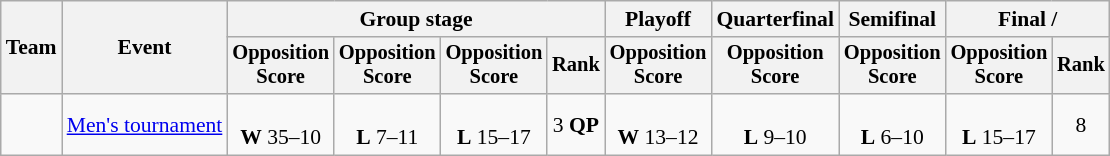<table class="wikitable" style="text-align:center; font-size:90%;">
<tr>
<th rowspan=2>Team</th>
<th rowspan=2>Event</th>
<th colspan=4>Group stage</th>
<th>Playoff</th>
<th>Quarterfinal</th>
<th>Semifinal</th>
<th colspan=2>Final / </th>
</tr>
<tr style=font-size:95%>
<th>Opposition<br>Score</th>
<th>Opposition<br>Score</th>
<th>Opposition<br>Score</th>
<th>Rank</th>
<th>Opposition<br>Score</th>
<th>Opposition<br>Score</th>
<th>Opposition<br>Score</th>
<th>Opposition<br>Score</th>
<th>Rank</th>
</tr>
<tr>
<td align=left></td>
<td align=left><a href='#'>Men's tournament</a></td>
<td> <br> <strong>W</strong> 35–10</td>
<td> <br> <strong>L</strong> 7–11</td>
<td> <br> <strong>L</strong> 15–17</td>
<td>3 <strong>QP</strong></td>
<td> <br> <strong>W</strong> 13–12</td>
<td> <br> <strong>L</strong> 9–10</td>
<td> <br> <strong>L</strong> 6–10</td>
<td> <br> <strong>L</strong> 15–17</td>
<td>8</td>
</tr>
</table>
